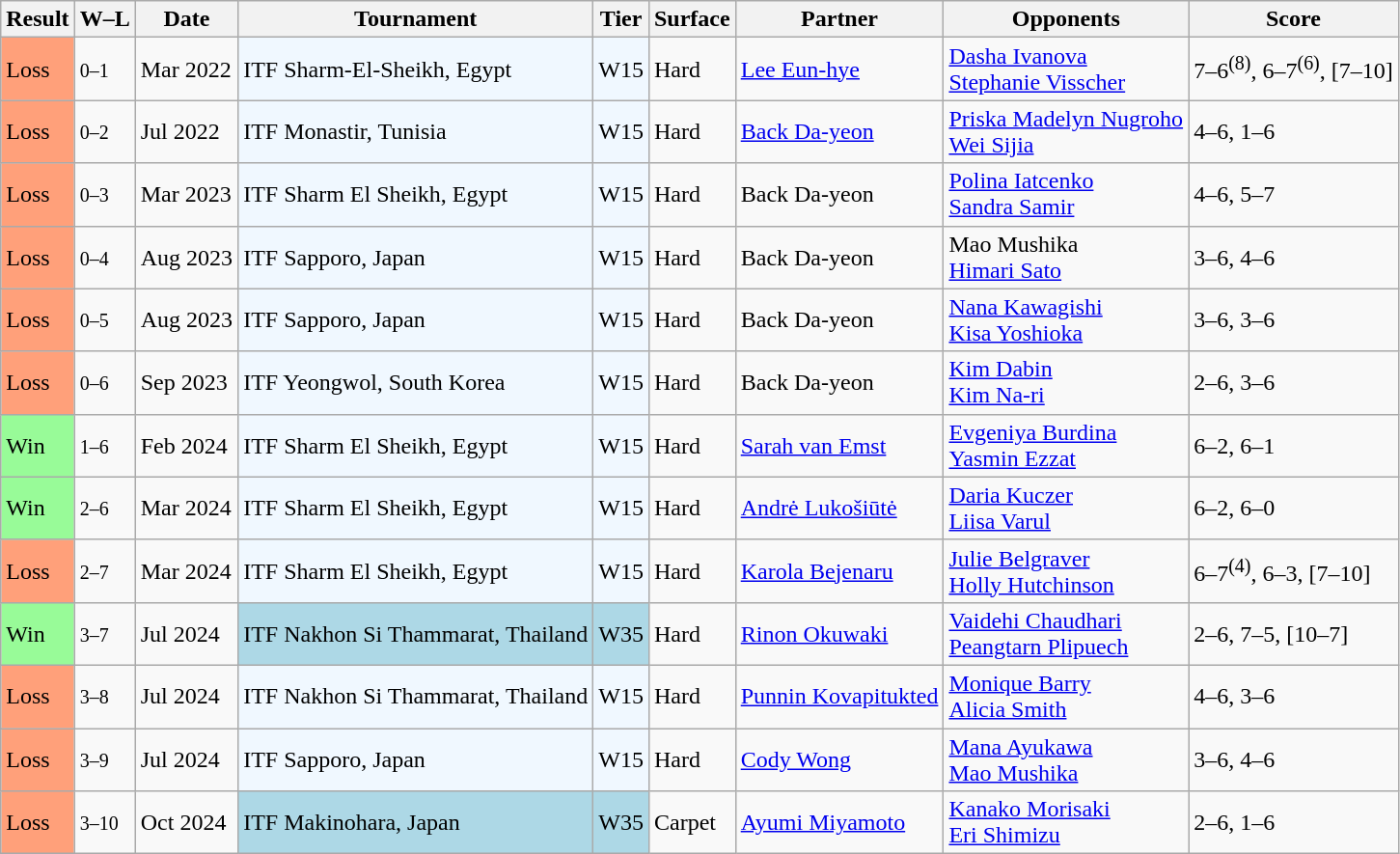<table class="sortable wikitable">
<tr>
<th>Result</th>
<th class="unsortable">W–L</th>
<th>Date</th>
<th>Tournament</th>
<th>Tier</th>
<th>Surface</th>
<th>Partner</th>
<th>Opponents</th>
<th class=unsortable>Score</th>
</tr>
<tr>
<td bgcolor=FFA07A>Loss</td>
<td><small>0–1</small></td>
<td>Mar 2022</td>
<td style="background:#f0f8ff;">ITF Sharm-El-Sheikh, Egypt</td>
<td style="background:#f0f8ff;">W15</td>
<td>Hard</td>
<td> <a href='#'>Lee Eun-hye</a></td>
<td> <a href='#'>Dasha Ivanova</a> <br>  <a href='#'>Stephanie Visscher</a></td>
<td>7–6<sup>(8)</sup>, 6–7<sup>(6)</sup>, [7–10]</td>
</tr>
<tr>
<td bgcolor=FFA07A>Loss</td>
<td><small>0–2</small></td>
<td>Jul 2022</td>
<td style="background:#f0f8ff;">ITF Monastir, Tunisia</td>
<td style="background:#f0f8ff;">W15</td>
<td>Hard</td>
<td> <a href='#'>Back Da-yeon</a></td>
<td> <a href='#'>Priska Madelyn Nugroho</a> <br>  <a href='#'>Wei Sijia</a></td>
<td>4–6, 1–6</td>
</tr>
<tr>
<td bgcolor=FFA07A>Loss</td>
<td><small>0–3</small></td>
<td>Mar 2023</td>
<td style="background:#f0f8ff;">ITF Sharm El Sheikh, Egypt</td>
<td style="background:#f0f8ff;">W15</td>
<td>Hard</td>
<td> Back Da-yeon</td>
<td> <a href='#'>Polina Iatcenko</a> <br>  <a href='#'>Sandra Samir</a></td>
<td>4–6, 5–7</td>
</tr>
<tr>
<td bgcolor=FFA07A>Loss</td>
<td><small>0–4</small></td>
<td>Aug 2023</td>
<td style="background:#f0f8ff;">ITF Sapporo, Japan</td>
<td style="background:#f0f8ff;">W15</td>
<td>Hard</td>
<td> Back Da-yeon</td>
<td> Mao Mushika <br>  <a href='#'>Himari Sato</a></td>
<td>3–6, 4–6</td>
</tr>
<tr>
<td bgcolor=FFA07A>Loss</td>
<td><small>0–5</small></td>
<td>Aug 2023</td>
<td style="background:#f0f8ff;">ITF Sapporo, Japan</td>
<td style="background:#f0f8ff;">W15</td>
<td>Hard</td>
<td> Back Da-yeon</td>
<td> <a href='#'>Nana Kawagishi</a> <br>  <a href='#'>Kisa Yoshioka</a></td>
<td>3–6, 3–6</td>
</tr>
<tr>
<td bgcolor=FFA07A>Loss</td>
<td><small>0–6</small></td>
<td>Sep 2023</td>
<td style="background:#f0f8ff;">ITF Yeongwol, South Korea</td>
<td style="background:#f0f8ff;">W15</td>
<td>Hard</td>
<td> Back Da-yeon</td>
<td> <a href='#'>Kim Dabin</a> <br>  <a href='#'>Kim Na-ri</a></td>
<td>2–6, 3–6</td>
</tr>
<tr>
<td style="background:#98fb98;">Win</td>
<td><small>1–6</small></td>
<td>Feb 2024</td>
<td style="background:#f0f8ff;">ITF Sharm El Sheikh, Egypt</td>
<td style="background:#f0f8ff;">W15</td>
<td>Hard</td>
<td> <a href='#'>Sarah van Emst</a></td>
<td> <a href='#'>Evgeniya Burdina</a> <br>  <a href='#'>Yasmin Ezzat</a></td>
<td>6–2, 6–1</td>
</tr>
<tr>
<td style="background:#98fb98;">Win</td>
<td><small>2–6</small></td>
<td>Mar 2024</td>
<td style="background:#f0f8ff;">ITF Sharm El Sheikh, Egypt</td>
<td style="background:#f0f8ff;">W15</td>
<td>Hard</td>
<td> <a href='#'>Andrė Lukošiūtė</a></td>
<td> <a href='#'>Daria Kuczer</a> <br>  <a href='#'>Liisa Varul</a></td>
<td>6–2, 6–0</td>
</tr>
<tr>
<td bgcolor=FFA07A>Loss</td>
<td><small>2–7</small></td>
<td>Mar 2024</td>
<td style="background:#f0f8ff;">ITF Sharm El Sheikh, Egypt</td>
<td style="background:#f0f8ff;">W15</td>
<td>Hard</td>
<td> <a href='#'>Karola Bejenaru</a></td>
<td> <a href='#'>Julie Belgraver</a> <br>  <a href='#'>Holly Hutchinson</a></td>
<td>6–7<sup>(4)</sup>, 6–3, [7–10]</td>
</tr>
<tr>
<td style="background:#98fb98;">Win</td>
<td><small>3–7</small></td>
<td>Jul 2024</td>
<td style="background:lightblue;">ITF Nakhon Si Thammarat, Thailand</td>
<td style="background:lightblue;">W35</td>
<td>Hard</td>
<td> <a href='#'>Rinon Okuwaki</a></td>
<td> <a href='#'>Vaidehi Chaudhari</a> <br>  <a href='#'>Peangtarn Plipuech</a></td>
<td>2–6, 7–5, [10–7]</td>
</tr>
<tr>
<td bgcolor=ffa07a>Loss</td>
<td><small>3–8</small></td>
<td>Jul 2024</td>
<td style="background:#f0f8ff;">ITF Nakhon Si Thammarat, Thailand</td>
<td style="background:#f0f8ff;">W15</td>
<td>Hard</td>
<td> <a href='#'>Punnin Kovapitukted</a></td>
<td> <a href='#'>Monique Barry</a> <br>  <a href='#'>Alicia Smith</a></td>
<td>4–6, 3–6</td>
</tr>
<tr>
<td bgcolor=ffa07a>Loss</td>
<td><small>3–9</small></td>
<td>Jul 2024</td>
<td style="background:#f0f8ff;">ITF Sapporo, Japan</td>
<td style="background:#f0f8ff;">W15</td>
<td>Hard</td>
<td> <a href='#'>Cody Wong</a></td>
<td> <a href='#'>Mana Ayukawa</a> <br>  <a href='#'>Mao Mushika</a></td>
<td>3–6, 4–6</td>
</tr>
<tr>
<td bgcolor=ffa07a>Loss</td>
<td><small>3–10</small></td>
<td>Oct 2024</td>
<td style="background:lightblue;">ITF Makinohara, Japan</td>
<td style="background:lightblue;">W35</td>
<td>Carpet</td>
<td> <a href='#'>Ayumi Miyamoto</a></td>
<td> <a href='#'>Kanako Morisaki</a> <br>  <a href='#'>Eri Shimizu</a></td>
<td>2–6, 1–6</td>
</tr>
</table>
